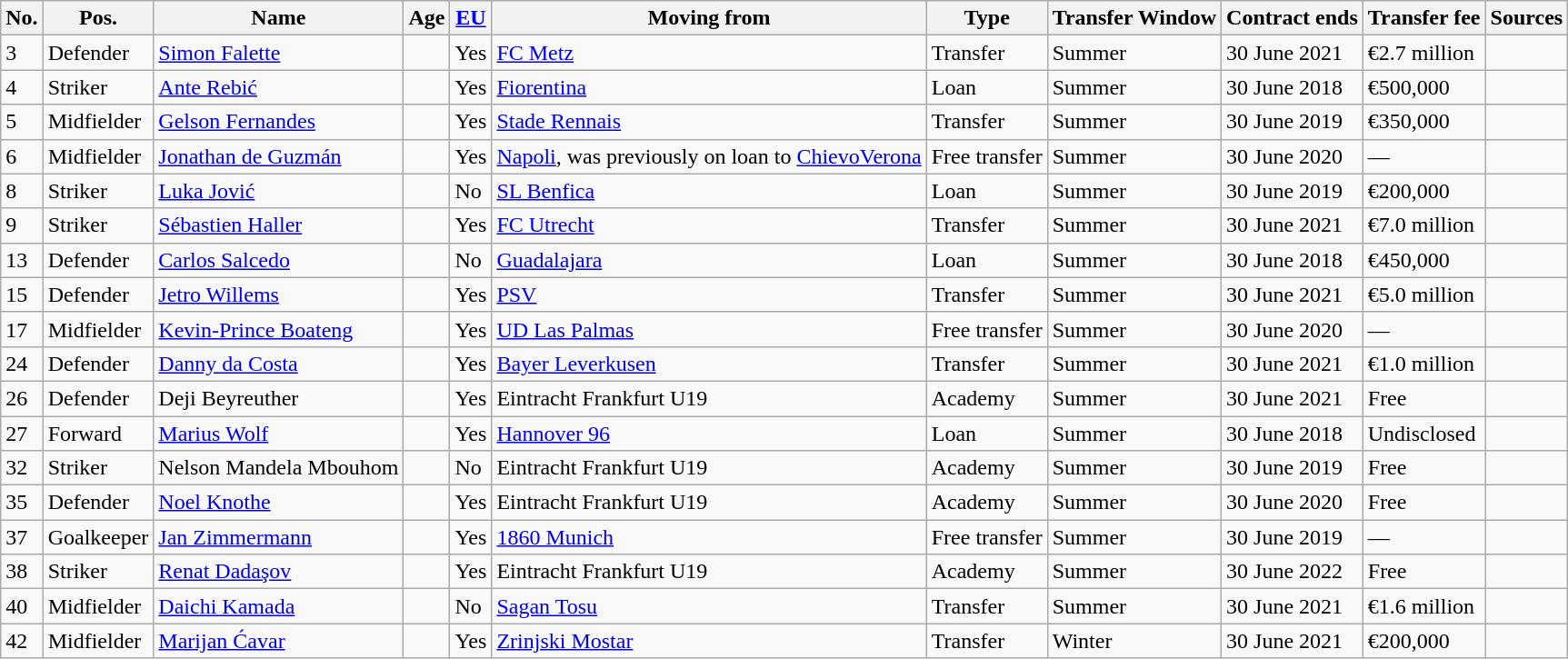<table class="wikitable">
<tr>
<th>No.</th>
<th>Pos.</th>
<th>Name</th>
<th>Age</th>
<th><a href='#'>EU</a></th>
<th>Moving from</th>
<th>Type</th>
<th>Transfer Window</th>
<th>Contract ends</th>
<th>Transfer fee</th>
<th>Sources</th>
</tr>
<tr>
<td>3</td>
<td>Defender</td>
<td><a href='#'>Simon Falette</a></td>
<td></td>
<td>Yes</td>
<td><a href='#'>FC Metz</a></td>
<td>Transfer</td>
<td>Summer</td>
<td>30 June 2021</td>
<td>€2.7 million</td>
<td></td>
</tr>
<tr>
<td>4</td>
<td>Striker</td>
<td><a href='#'>Ante Rebić</a></td>
<td></td>
<td>Yes</td>
<td><a href='#'>Fiorentina</a></td>
<td>Loan</td>
<td>Summer</td>
<td>30 June 2018</td>
<td>€500,000</td>
<td></td>
</tr>
<tr>
<td>5</td>
<td>Midfielder</td>
<td><a href='#'>Gelson Fernandes</a></td>
<td></td>
<td>Yes</td>
<td><a href='#'>Stade Rennais</a></td>
<td>Transfer</td>
<td>Summer</td>
<td>30 June 2019</td>
<td>€350,000</td>
<td></td>
</tr>
<tr>
<td>6</td>
<td>Midfielder</td>
<td><a href='#'>Jonathan de Guzmán</a></td>
<td></td>
<td>Yes</td>
<td><a href='#'>Napoli</a>, was previously on loan to <a href='#'>ChievoVerona</a></td>
<td>Free transfer</td>
<td>Summer</td>
<td>30 June 2020</td>
<td>—</td>
<td></td>
</tr>
<tr>
<td>8</td>
<td>Striker</td>
<td><a href='#'>Luka Jović</a></td>
<td></td>
<td>No</td>
<td><a href='#'>SL Benfica</a></td>
<td>Loan</td>
<td>Summer</td>
<td>30 June 2019</td>
<td>€200,000</td>
<td></td>
</tr>
<tr>
<td>9</td>
<td>Striker</td>
<td><a href='#'>Sébastien Haller</a></td>
<td></td>
<td>Yes</td>
<td><a href='#'>FC Utrecht</a></td>
<td>Transfer</td>
<td>Summer</td>
<td>30 June 2021</td>
<td>€7.0 million</td>
<td></td>
</tr>
<tr>
<td>13</td>
<td>Defender</td>
<td><a href='#'>Carlos Salcedo</a></td>
<td></td>
<td>No</td>
<td><a href='#'>Guadalajara</a></td>
<td>Loan</td>
<td>Summer</td>
<td>30 June 2018</td>
<td>€450,000</td>
<td></td>
</tr>
<tr>
<td>15</td>
<td>Defender</td>
<td><a href='#'>Jetro Willems</a></td>
<td></td>
<td>Yes</td>
<td><a href='#'>PSV</a></td>
<td>Transfer</td>
<td>Summer</td>
<td>30 June 2021</td>
<td>€5.0 million</td>
<td></td>
</tr>
<tr>
<td>17</td>
<td>Midfielder</td>
<td><a href='#'>Kevin-Prince Boateng</a></td>
<td></td>
<td>Yes</td>
<td><a href='#'>UD Las Palmas</a></td>
<td>Free transfer</td>
<td>Summer</td>
<td>30 June 2020</td>
<td>—</td>
<td></td>
</tr>
<tr>
<td>24</td>
<td>Defender</td>
<td><a href='#'>Danny da Costa</a></td>
<td></td>
<td>Yes</td>
<td><a href='#'>Bayer Leverkusen</a></td>
<td>Transfer</td>
<td>Summer</td>
<td>30 June 2021</td>
<td>€1.0 million</td>
<td></td>
</tr>
<tr>
<td>26</td>
<td>Defender</td>
<td>Deji Beyreuther</td>
<td></td>
<td>Yes</td>
<td>Eintracht Frankfurt U19</td>
<td>Academy</td>
<td>Summer</td>
<td>30 June 2021</td>
<td>Free</td>
<td></td>
</tr>
<tr>
<td>27</td>
<td>Forward</td>
<td><a href='#'>Marius Wolf</a></td>
<td></td>
<td>Yes</td>
<td><a href='#'>Hannover 96</a></td>
<td>Loan</td>
<td>Summer</td>
<td>30 June 2018</td>
<td>Undisclosed</td>
<td></td>
</tr>
<tr>
<td>32</td>
<td>Striker</td>
<td>Nelson Mandela Mbouhom</td>
<td></td>
<td>No</td>
<td>Eintracht Frankfurt U19</td>
<td>Academy</td>
<td>Summer</td>
<td>30 June 2019</td>
<td>Free</td>
<td></td>
</tr>
<tr>
<td>35</td>
<td>Defender</td>
<td><a href='#'>Noel Knothe</a></td>
<td></td>
<td>Yes</td>
<td>Eintracht Frankfurt U19</td>
<td>Academy</td>
<td>Summer</td>
<td>30 June 2020</td>
<td>Free</td>
<td></td>
</tr>
<tr>
<td>37</td>
<td>Goalkeeper</td>
<td><a href='#'>Jan Zimmermann</a></td>
<td></td>
<td>Yes</td>
<td><a href='#'>1860 Munich</a></td>
<td>Free transfer</td>
<td>Summer</td>
<td>30 June 2019</td>
<td>—</td>
<td></td>
</tr>
<tr>
<td>38</td>
<td>Striker</td>
<td><a href='#'>Renat Dadaşov</a></td>
<td></td>
<td>Yes</td>
<td>Eintracht Frankfurt U19</td>
<td>Academy</td>
<td>Summer</td>
<td>30 June 2022</td>
<td>Free</td>
<td></td>
</tr>
<tr>
<td>40</td>
<td>Midfielder</td>
<td><a href='#'>Daichi Kamada</a></td>
<td></td>
<td>No</td>
<td><a href='#'>Sagan Tosu</a></td>
<td>Transfer</td>
<td>Summer</td>
<td>30 June 2021</td>
<td>€1.6 million</td>
<td></td>
</tr>
<tr>
<td>42</td>
<td>Midfielder</td>
<td><a href='#'>Marijan Ćavar</a></td>
<td></td>
<td>Yes</td>
<td><a href='#'>Zrinjski Mostar</a></td>
<td>Transfer</td>
<td>Winter</td>
<td>30 June 2021</td>
<td>€200,000</td>
<td></td>
</tr>
</table>
